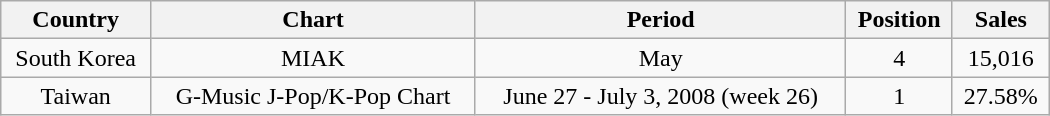<table class="wikitable" style="text-align:center; width:700px">
<tr>
<th>Country</th>
<th>Chart</th>
<th>Period</th>
<th>Position</th>
<th>Sales</th>
</tr>
<tr>
<td>South Korea</td>
<td>MIAK</td>
<td>May</td>
<td>4</td>
<td>15,016</td>
</tr>
<tr>
<td>Taiwan</td>
<td>G-Music J-Pop/K-Pop Chart</td>
<td>June 27 - July 3, 2008 (week 26)</td>
<td>1</td>
<td>27.58%</td>
</tr>
</table>
